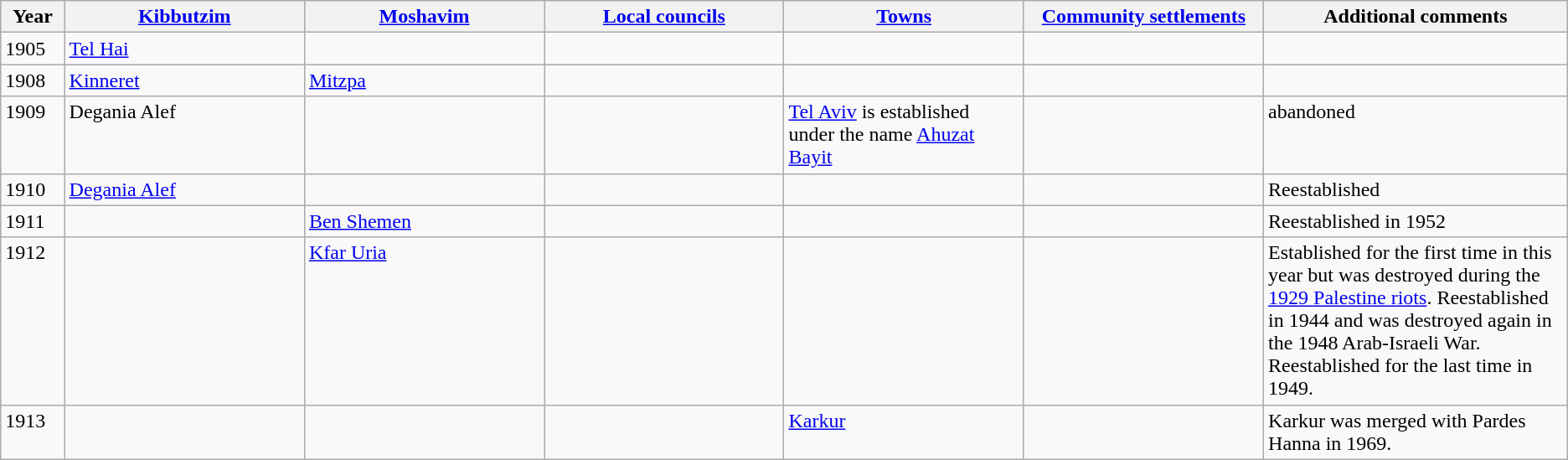<table class="wikitable">
<tr valign="top">
<th width="4%">Year</th>
<th width="15%"><a href='#'>Kibbutzim</a></th>
<th width="15%"><a href='#'>Moshavim</a></th>
<th width="15%"><a href='#'>Local councils</a></th>
<th width="15%"><a href='#'>Towns</a></th>
<th width="15%"><a href='#'>Community settlements</a></th>
<th width="19%">Additional comments</th>
</tr>
<tr valign="top">
<td>1905</td>
<td><a href='#'>Tel Hai</a></td>
<td> </td>
<td> </td>
<td> </td>
<td> </td>
<td> </td>
</tr>
<tr valign="top">
<td>1908</td>
<td><a href='#'>Kinneret</a></td>
<td><a href='#'>Mitzpa</a></td>
<td> </td>
<td> </td>
<td> </td>
<td> </td>
</tr>
<tr valign="top">
<td>1909</td>
<td>Degania Alef</td>
<td> </td>
<td> </td>
<td><a href='#'>Tel Aviv</a> is established under the name <a href='#'>Ahuzat Bayit</a></td>
<td> </td>
<td>abandoned</td>
</tr>
<tr valign="top">
<td>1910</td>
<td><a href='#'>Degania Alef</a></td>
<td> </td>
<td> </td>
<td> </td>
<td> </td>
<td>Reestablished</td>
</tr>
<tr valign="top">
<td>1911</td>
<td> </td>
<td><a href='#'>Ben Shemen</a></td>
<td> </td>
<td> </td>
<td> </td>
<td>Reestablished in 1952</td>
</tr>
<tr valign="top">
<td>1912</td>
<td> </td>
<td><a href='#'>Kfar Uria</a></td>
<td> </td>
<td> </td>
<td> </td>
<td>Established for the first time in this year but was destroyed during the <a href='#'>1929 Palestine riots</a>. Reestablished in 1944 and was destroyed again in the 1948 Arab-Israeli War. Reestablished for the last time in 1949.</td>
</tr>
<tr valign="top">
<td>1913</td>
<td> </td>
<td> </td>
<td> </td>
<td><a href='#'>Karkur</a></td>
<td> </td>
<td>Karkur was merged with Pardes Hanna in 1969.</td>
</tr>
</table>
